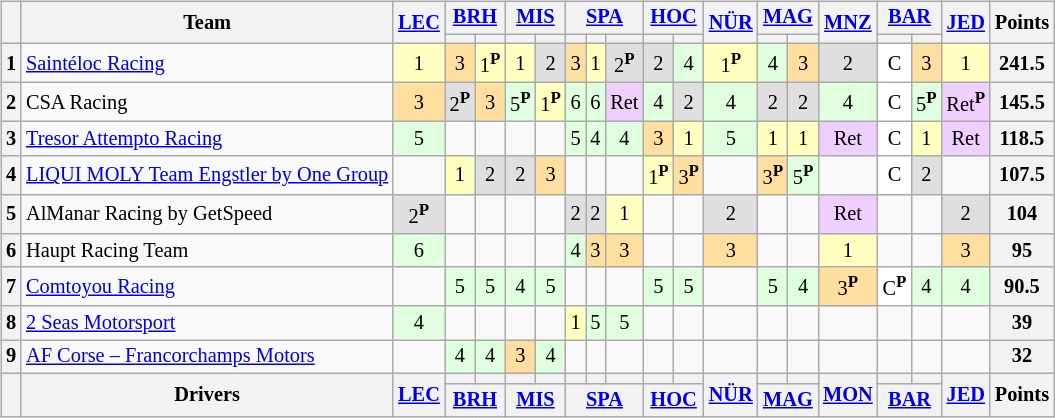<table>
<tr>
<td><br><table class="wikitable mw-collapsible" style="font-size:85%; text-align:center;">
<tr>
<th rowspan="2"></th>
<th rowspan="2">Team</th>
<th rowspan="2"><a href='#'>LEC</a><br></th>
<th colspan="2"><a href='#'>BRH</a><br></th>
<th colspan="2"><a href='#'>MIS</a><br></th>
<th colspan="3"><a href='#'>SPA</a><br></th>
<th colspan="2"><a href='#'>HOC</a><br></th>
<th rowspan="2"><a href='#'>NÜR</a><br></th>
<th colspan="2"><a href='#'>MAG</a><br></th>
<th rowspan="2"><a href='#'>MNZ</a><br></th>
<th colspan="2"><a href='#'>BAR</a><br></th>
<th rowspan="2"><a href='#'>JED</a><br></th>
<th rowspan="2">Points</th>
</tr>
<tr>
<th></th>
<th></th>
<th></th>
<th></th>
<th></th>
<th></th>
<th></th>
<th></th>
<th></th>
<th></th>
<th></th>
<th></th>
<th></th>
</tr>
<tr>
<th>1</th>
<td align="left"> <a href='#'>Saintéloc Racing</a></td>
<td style="background:#FFFFBF;">1</td>
<td style="background:#FFDF9F;">3</td>
<td style="background:#FFFFBF;">1<sup><strong>P</strong></sup></td>
<td style="background:#FFFFBF;">1</td>
<td style="background:#DFDFDF;">2</td>
<td style="background:#FFDF9F;">3</td>
<td style="background:#FFFFBF;">1</td>
<td style="background:#DFDFDF;">2<sup><strong>P</strong></sup></td>
<td style="background:#DFDFDF;">2</td>
<td style="background:#DFFFDF;">4</td>
<td style="background:#FFFFBF;">1<sup><strong>P</strong></sup></td>
<td style="background:#DFFFDF;">4</td>
<td style="background:#FFDF9F;">3</td>
<td style="background:#DFDFDF;">2</td>
<td style="background:#FFFFFF;">C</td>
<td style="background:#FFDF9F;">3</td>
<td style="background:#FFFFBF;">1</td>
<th>241.5</th>
</tr>
<tr>
<th>2</th>
<td align="left"> CSA Racing</td>
<td style="background:#FFDF9F;">3</td>
<td style="background:#DFDFDF;">2<sup><strong>P</strong></sup></td>
<td style="background:#FFDF9F;">3</td>
<td style="background:#DFFFDF;">5<sup><strong>P</strong></sup></td>
<td style="background:#FFFFBF;">1<sup><strong>P</strong></sup></td>
<td style="background:#DFFFDF;">6</td>
<td style="background:#DFFFDF;">6</td>
<td style="background:#EFCFFF;">Ret</td>
<td style="background:#DFFFDF;">4</td>
<td style="background:#DFDFDF;">2</td>
<td style="background:#DFFFDF;">4</td>
<td style="background:#DFDFDF;">2</td>
<td style="background:#DFDFDF;">2</td>
<td style="background:#DFFFDF;">4</td>
<td style="background:#FFFFFF;">C</td>
<td style="background:#DFFFDF;">5<sup><strong>P</strong></sup></td>
<td style="background:#EFCFFF;">Ret<sup><strong>P</strong></sup></td>
<th>145.5</th>
</tr>
<tr>
<th>3</th>
<td align="left"> <a href='#'>Tresor Attempto Racing</a></td>
<td style="background:#DFFFDF;">5</td>
<td style="background:#;"></td>
<td style="background:#;"></td>
<td style="background:#;"></td>
<td style="background:#;"></td>
<td style="background:#DFFFDF;">5</td>
<td style="background:#DFFFDF;">4</td>
<td style="background:#DFFFDF;">4</td>
<td style="background:#FFDF9F;">3</td>
<td style="background:#FFFFBF;">1</td>
<td style="background:#DFFFDF;">5</td>
<td style="background:#FFFFBF;">1</td>
<td style="background:#FFFFBF;">1</td>
<td style="background:#EFCFFF;">Ret</td>
<td style="background:#FFFFFF;">C</td>
<td style="background:#FFFFBF;">1</td>
<td style="background:#EFCFFF;">Ret</td>
<th>118.5</th>
</tr>
<tr>
<th>4</th>
<td align="left"> <a href='#'>LIQUI MOLY Team Engstler by One Group</a></td>
<td style="background:#;"></td>
<td style="background:#FFFFBF;">1</td>
<td style="background:#DFDFDF;">2</td>
<td style="background:#DFDFDF;">2</td>
<td style="background:#FFDF9F;">3</td>
<td style="background:#;"></td>
<td style="background:#;"></td>
<td style="background:#;"></td>
<td style="background:#FFFFBF;">1<sup><strong>P</strong></sup></td>
<td style="background:#FFDF9F;">3<sup><strong>P</strong></sup></td>
<td style="background:#;"></td>
<td style="background:#FFDF9F;">3<sup><strong>P</strong></sup></td>
<td style="background:#DFFFDF;">5<sup><strong>P</strong></sup></td>
<td style="background:#;"></td>
<td style="background:#FFFFFF;">C</td>
<td style="background:#DFDFDF;">2</td>
<td style="background:#;"></td>
<th>107.5</th>
</tr>
<tr>
<th>5</th>
<td align="left"> AlManar Racing by GetSpeed</td>
<td style="background:#DFDFDF;">2<sup><strong>P</strong></sup></td>
<td></td>
<td></td>
<td></td>
<td></td>
<td style="background:#DFDFDF;">2</td>
<td style="background:#DFDFDF;">2</td>
<td style="background:#FFFFBF;">1</td>
<td></td>
<td></td>
<td style="background:#DFDFDF;">2</td>
<td></td>
<td></td>
<td style="background:#EFCFFF;">Ret</td>
<td></td>
<td></td>
<td style="background:#DFDFDF;">2</td>
<th>104</th>
</tr>
<tr>
<th>6</th>
<td align="left"> Haupt Racing Team</td>
<td style="background:#DFFFDF;">6</td>
<td></td>
<td></td>
<td></td>
<td></td>
<td style="background:#DFFFDF;">4</td>
<td style="background:#FFDF9F;">3</td>
<td style="background:#FFDF9F;">3</td>
<td></td>
<td></td>
<td style="background:#FFDF9F;">3</td>
<td></td>
<td></td>
<td style="background:#FFFFBF;">1</td>
<td></td>
<td></td>
<td style="background:#FFDF9F;">3</td>
<th>95</th>
</tr>
<tr>
<th>7</th>
<td align="left"> <a href='#'>Comtoyou Racing</a></td>
<td style="background:#;"></td>
<td style="background:#DFFFDF;">5</td>
<td style="background:#DFFFDF;">5</td>
<td style="background:#DFFFDF;">4</td>
<td style="background:#DFFFDF;">5</td>
<td style="background:#;"></td>
<td style="background:#;"></td>
<td style="background:#;"></td>
<td style="background:#DFFFDF;">5</td>
<td style="background:#DFFFDF;">5</td>
<td style="background:#;"></td>
<td style="background:#DFFFDF;">5</td>
<td style="background:#DFFFDF;">4</td>
<td style="background:#FFDF9F;">3<sup><strong>P</strong></sup></td>
<td style="background:#FFFFFF;">C<sup><strong>P</strong></sup></td>
<td style="background:#DFFFDF;">4</td>
<td style="background:#DFFFDF;">4</td>
<th>90.5</th>
</tr>
<tr>
<th>8</th>
<td align="left"> <a href='#'>2 Seas Motorsport</a></td>
<td style="background:#DFFFDF;">4</td>
<td></td>
<td></td>
<td></td>
<td></td>
<td style="background:#FFFFBF;">1</td>
<td style="background:#DFFFDF;">5</td>
<td style="background:#DFFFDF;">5</td>
<td></td>
<td></td>
<td></td>
<td></td>
<td></td>
<td></td>
<td></td>
<td></td>
<td></td>
<th>39</th>
</tr>
<tr>
<th>9</th>
<td align="left"> <a href='#'>AF Corse  – Francorchamps Motors</a></td>
<td style="background:#;"></td>
<td style="background:#DFFFDF;">4</td>
<td style="background:#DFFFDF;">4</td>
<td style="background:#FFDF9F;">3</td>
<td style="background:#DFFFDF;">4</td>
<td style="background:#;"></td>
<td style="background:#;"></td>
<td style="background:#;"></td>
<td style="background:#;"></td>
<td style="background:#;"></td>
<td style="background:#;"></td>
<td style="background:#;"></td>
<td style="background:#;"></td>
<td style="background:#;"></td>
<td style="background:#;"></td>
<td style="background:#;"></td>
<td style="background:#;"></td>
<th>32</th>
</tr>
<tr>
<th rowspan="2"></th>
<th rowspan="2">Drivers</th>
<th rowspan="2"><a href='#'>LEC</a><br></th>
<th></th>
<th></th>
<th></th>
<th></th>
<th></th>
<th></th>
<th></th>
<th></th>
<th></th>
<th rowspan="2"><a href='#'>NÜR</a><br></th>
<th></th>
<th></th>
<th rowspan="2"><a href='#'>MON</a><br></th>
<th></th>
<th></th>
<th rowspan="2"><a href='#'>JED</a><br></th>
<th rowspan="2">Points</th>
</tr>
<tr>
<th colspan="2"><a href='#'>BRH</a><br></th>
<th colspan="2"><a href='#'>MIS</a><br></th>
<th colspan="3"><a href='#'>SPA</a><br></th>
<th colspan="2"><a href='#'>HOC</a><br></th>
<th colspan="2"><a href='#'>MAG</a><br></th>
<th colspan="2"><a href='#'>BAR</a><br></th>
</tr>
</table>
</td>
</tr>
</table>
